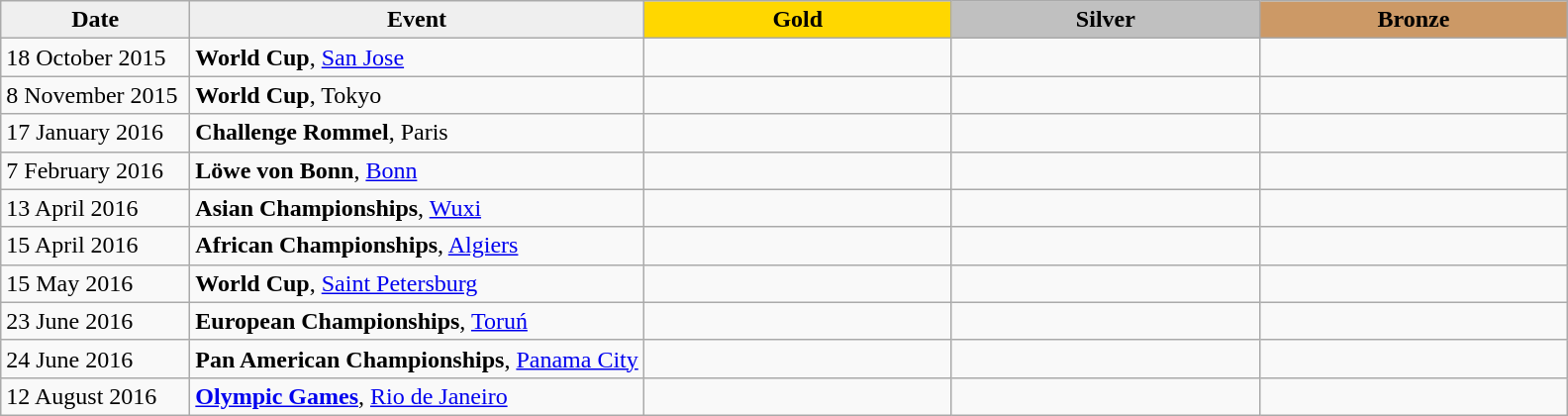<table class="wikitable plainrowheaders" border="1" style="font-size:100%">
<tr align=center>
<th scope=col style="width:120px; background: #efefef;">Date</th>
<th scope=col style="background: #efefef;">Event</th>
<th scope=col colspan=1 style="width:200px; background: gold;">Gold</th>
<th scope=col colspan=1 style="width:200px; background: silver;">Silver</th>
<th scope=col colspan=1 style="width:200px; background: #cc9966;">Bronze</th>
</tr>
<tr>
<td>18 October 2015</td>
<td><strong>World Cup</strong>, <a href='#'>San Jose</a></td>
<td></td>
<td></td>
<td></td>
</tr>
<tr>
<td>8 November 2015</td>
<td><strong>World Cup</strong>, Tokyo</td>
<td></td>
<td></td>
<td></td>
</tr>
<tr>
<td>17 January 2016</td>
<td><strong>Challenge Rommel</strong>, Paris</td>
<td></td>
<td></td>
<td></td>
</tr>
<tr>
<td>7 February 2016</td>
<td><strong>Löwe von Bonn</strong>, <a href='#'>Bonn</a></td>
<td></td>
<td></td>
<td></td>
</tr>
<tr>
<td>13 April 2016</td>
<td><strong>Asian Championships</strong>, <a href='#'>Wuxi</a></td>
<td></td>
<td></td>
<td></td>
</tr>
<tr>
<td>15 April 2016</td>
<td><strong>African Championships</strong>, <a href='#'>Algiers</a></td>
<td></td>
<td></td>
<td></td>
</tr>
<tr>
<td>15 May 2016</td>
<td><strong>World Cup</strong>, <a href='#'>Saint Petersburg</a></td>
<td></td>
<td></td>
<td></td>
</tr>
<tr>
<td>23 June 2016</td>
<td><strong>European Championships</strong>, <a href='#'>Toruń</a></td>
<td></td>
<td></td>
<td></td>
</tr>
<tr>
<td>24 June 2016</td>
<td><strong>Pan American Championships</strong>, <a href='#'>Panama City</a></td>
<td></td>
<td></td>
<td></td>
</tr>
<tr>
<td>12 August 2016</td>
<td><strong><a href='#'>Olympic Games</a></strong>, <a href='#'>Rio de Janeiro</a></td>
<td></td>
<td></td>
<td></td>
</tr>
</table>
